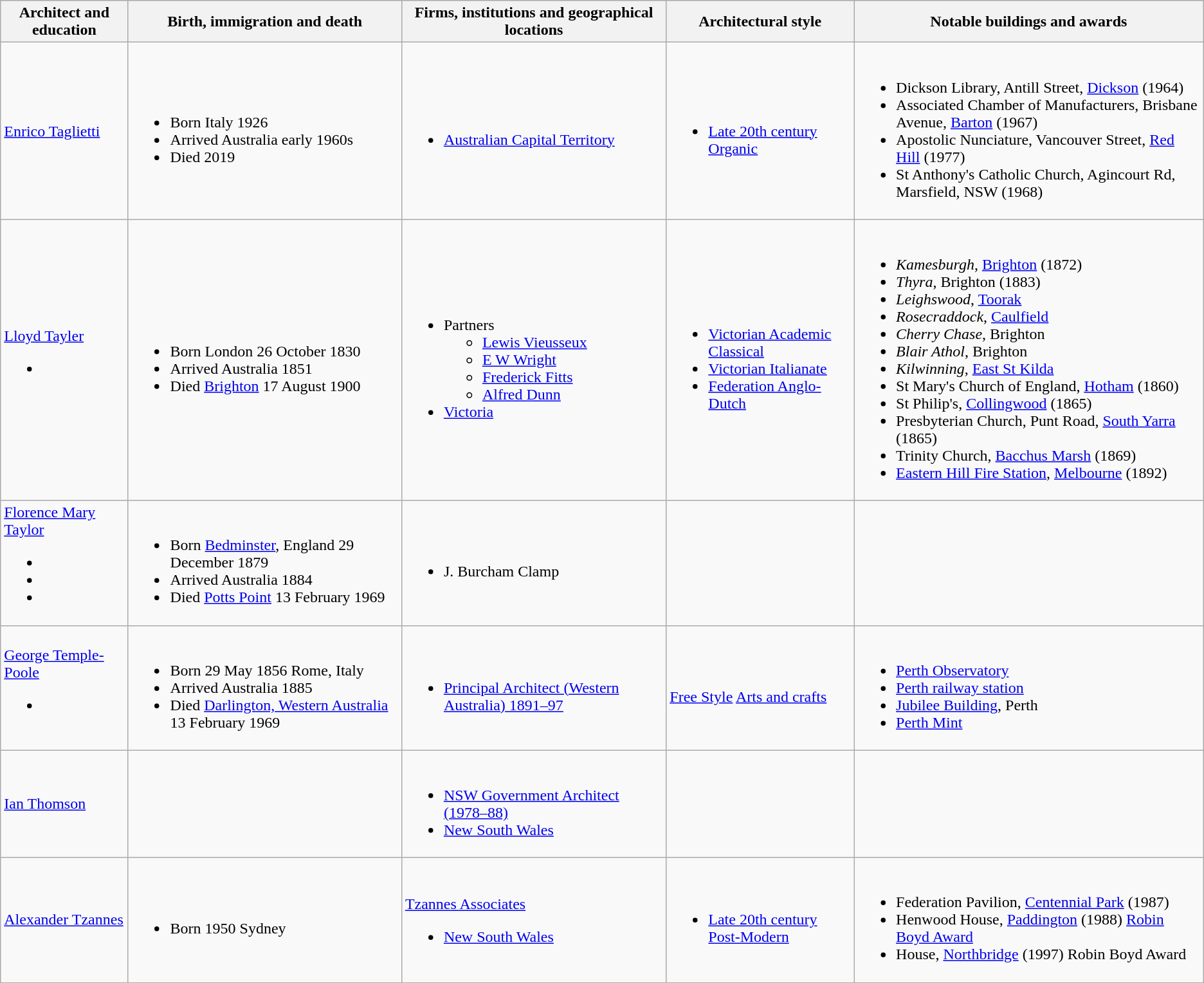<table class="wikitable">
<tr style="background:#efefef;">
<th>Architect and education</th>
<th>Birth, immigration and death</th>
<th>Firms, institutions and geographical locations</th>
<th>Architectural style</th>
<th>Notable buildings and awards</th>
</tr>
<tr>
<td><a href='#'>Enrico Taglietti</a></td>
<td><br><ul><li>Born Italy 1926</li><li>Arrived Australia early 1960s</li><li>Died 2019</li></ul></td>
<td><br><ul><li><a href='#'>Australian Capital Territory</a></li></ul></td>
<td><br><ul><li><a href='#'>Late 20th century Organic</a></li></ul></td>
<td><br><ul><li>Dickson Library, Antill Street, <a href='#'>Dickson</a> (1964)</li><li>Associated Chamber of Manufacturers, Brisbane Avenue, <a href='#'>Barton</a> (1967)</li><li>Apostolic Nunciature, Vancouver Street, <a href='#'>Red Hill</a> (1977)</li><li>St Anthony's Catholic Church, Agincourt Rd, Marsfield, NSW (1968)</li></ul></td>
</tr>
<tr>
<td><a href='#'>Lloyd Tayler</a><br><ul><li></li></ul></td>
<td><br><ul><li>Born London 26 October 1830</li><li>Arrived Australia 1851</li><li>Died <a href='#'>Brighton</a> 17 August 1900</li></ul></td>
<td><br><ul><li>Partners<ul><li><a href='#'>Lewis Vieusseux</a></li><li><a href='#'>E W Wright</a></li><li><a href='#'>Frederick Fitts</a></li><li><a href='#'>Alfred Dunn</a></li></ul></li><li><a href='#'>Victoria</a></li></ul></td>
<td><br><ul><li><a href='#'>Victorian Academic Classical</a></li><li><a href='#'>Victorian Italianate</a></li><li><a href='#'>Federation Anglo-Dutch</a></li></ul></td>
<td><br><ul><li><em>Kamesburgh</em>, <a href='#'>Brighton</a> (1872)</li><li><em>Thyra</em>, Brighton (1883)</li><li><em>Leighswood</em>, <a href='#'>Toorak</a></li><li><em>Rosecraddock</em>, <a href='#'>Caulfield</a></li><li><em>Cherry Chase</em>, Brighton</li><li><em>Blair Athol</em>, Brighton</li><li><em>Kilwinning</em>, <a href='#'>East St Kilda</a></li><li>St Mary's Church of England, <a href='#'>Hotham</a> (1860)</li><li>St Philip's, <a href='#'>Collingwood</a> (1865)</li><li>Presbyterian Church, Punt Road, <a href='#'>South Yarra</a> (1865)</li><li>Trinity Church, <a href='#'>Bacchus Marsh</a> (1869)</li><li><a href='#'>Eastern Hill Fire Station</a>, <a href='#'>Melbourne</a> (1892)</li></ul></td>
</tr>
<tr>
<td><a href='#'>Florence Mary Taylor</a> <br><ul><li></li><li></li><li></li></ul></td>
<td><br><ul><li>Born <a href='#'>Bedminster</a>, England 29 December 1879</li><li>Arrived Australia 1884</li><li>Died <a href='#'>Potts Point</a> 13 February 1969</li></ul></td>
<td><br><ul><li>J. Burcham Clamp</li></ul></td>
<td></td>
<td></td>
</tr>
<tr>
<td><a href='#'>George Temple-Poole</a><br><ul><li></li></ul></td>
<td><br><ul><li>Born 29 May 1856 Rome, Italy</li><li>Arrived Australia 1885</li><li>Died <a href='#'>Darlington, Western Australia</a> 13 February 1969</li></ul></td>
<td><br><ul><li><a href='#'>Principal Architect (Western Australia) 1891–97</a></li></ul></td>
<td><br><a href='#'>Free Style</a> <a href='#'>Arts and crafts</a></td>
<td><br><ul><li><a href='#'>Perth Observatory</a></li><li><a href='#'>Perth railway station</a></li><li><a href='#'>Jubilee Building</a>, Perth</li><li><a href='#'>Perth Mint</a></li></ul></td>
</tr>
<tr>
<td><a href='#'>Ian Thomson</a></td>
<td></td>
<td><br><ul><li><a href='#'>NSW Government Architect<br>(1978–88)</a></li><li><a href='#'>New South Wales</a></li></ul></td>
<td></td>
<td></td>
</tr>
<tr>
<td><a href='#'>Alexander Tzannes</a></td>
<td><br><ul><li>Born 1950 Sydney</li></ul></td>
<td><br><a href='#'>Tzannes Associates</a><ul><li><a href='#'>New South Wales</a></li></ul></td>
<td><br><ul><li><a href='#'>Late 20th century Post-Modern</a></li></ul></td>
<td><br><ul><li>Federation Pavilion, <a href='#'>Centennial Park</a> (1987)</li><li>Henwood House, <a href='#'>Paddington</a> (1988) <a href='#'>Robin Boyd Award</a></li><li>House, <a href='#'>Northbridge</a> (1997) Robin Boyd Award</li></ul></td>
</tr>
</table>
